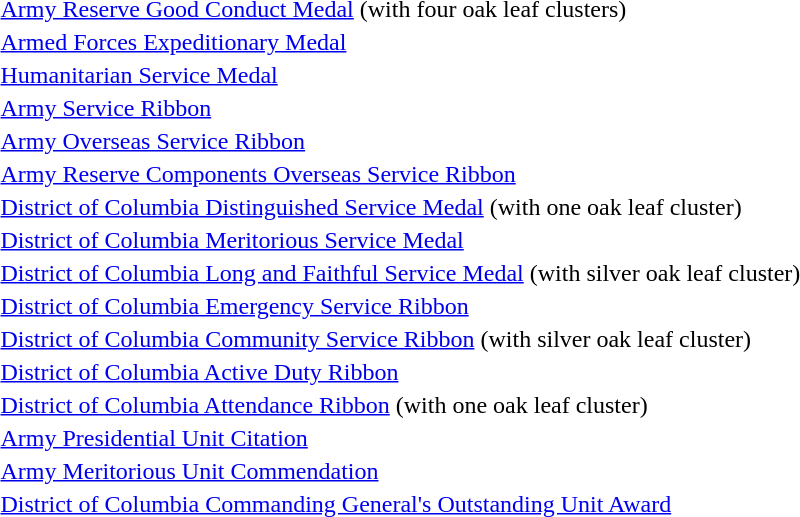<table>
<tr>
<td> <a href='#'>Army Reserve Good Conduct Medal</a> (with four oak leaf clusters)</td>
</tr>
<tr>
<td> <a href='#'>Armed Forces Expeditionary Medal</a></td>
</tr>
<tr>
<td> <a href='#'>Humanitarian Service Medal</a></td>
</tr>
<tr>
<td> <a href='#'>Army Service Ribbon</a></td>
</tr>
<tr>
<td> <a href='#'>Army Overseas Service Ribbon</a></td>
</tr>
<tr>
<td> <a href='#'>Army Reserve Components Overseas Service Ribbon</a></td>
</tr>
<tr>
<td> <a href='#'>District of Columbia Distinguished Service Medal</a> (with one oak leaf cluster)</td>
</tr>
<tr>
<td> <a href='#'>District of Columbia Meritorious Service Medal</a></td>
</tr>
<tr>
<td> <a href='#'>District of Columbia Long and Faithful Service Medal</a> (with silver oak leaf cluster)</td>
</tr>
<tr>
<td> <a href='#'>District of Columbia Emergency Service Ribbon</a></td>
</tr>
<tr>
<td> <a href='#'>District of Columbia Community Service Ribbon</a> (with silver oak leaf cluster)</td>
</tr>
<tr>
<td> <a href='#'>District of Columbia Active Duty Ribbon</a></td>
</tr>
<tr>
<td> <a href='#'>District of Columbia Attendance Ribbon</a> (with one oak leaf cluster)</td>
</tr>
<tr>
<td> <a href='#'>Army Presidential Unit Citation</a></td>
</tr>
<tr>
<td> <a href='#'>Army Meritorious Unit Commendation</a></td>
</tr>
<tr>
<td> <a href='#'>District of Columbia Commanding General's Outstanding Unit Award</a></td>
</tr>
</table>
